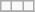<table class="wikitable">
<tr>
<td></td>
<td></td>
<td></td>
</tr>
<tr>
</tr>
</table>
